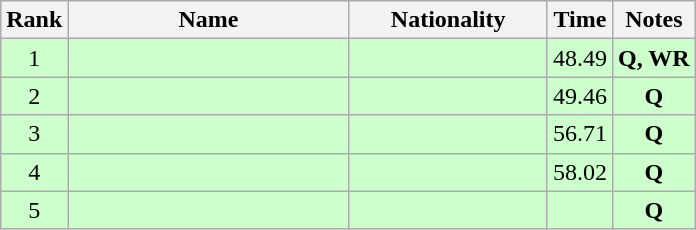<table class="wikitable sortable" style="text-align:center">
<tr>
<th>Rank</th>
<th style="width:180px">Name</th>
<th style="width:125px">Nationality</th>
<th>Time</th>
<th>Notes</th>
</tr>
<tr style="background:#cfc;">
<td>1</td>
<td style="text-align:left;"></td>
<td style="text-align:left;"></td>
<td>48.49</td>
<td><strong>Q, WR</strong></td>
</tr>
<tr style="background:#cfc;">
<td>2</td>
<td style="text-align:left;"></td>
<td style="text-align:left;"></td>
<td>49.46</td>
<td><strong>Q</strong></td>
</tr>
<tr style="background:#cfc;">
<td>3</td>
<td style="text-align:left;"></td>
<td style="text-align:left;"></td>
<td>56.71</td>
<td><strong>Q</strong></td>
</tr>
<tr style="background:#cfc;">
<td>4</td>
<td style="text-align:left;"></td>
<td style="text-align:left;"></td>
<td>58.02</td>
<td><strong>Q</strong></td>
</tr>
<tr style="background:#cfc;">
<td>5</td>
<td style="text-align:left;"></td>
<td style="text-align:left;"></td>
<td></td>
<td><strong>Q</strong></td>
</tr>
</table>
